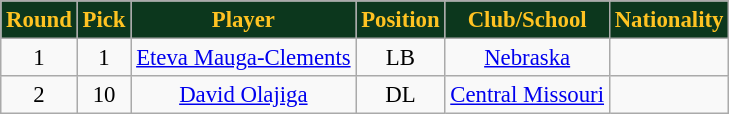<table class="wikitable" style="font-size: 95%;">
<tr>
<th style="background:#0C371D;color:#ffc322;">Round</th>
<th style="background:#0C371D;color:#ffc322;">Pick</th>
<th style="background:#0C371D;color:#ffc322;">Player</th>
<th style="background:#0C371D;color:#ffc322;">Position</th>
<th style="background:#0C371D;color:#ffc322;">Club/School</th>
<th style="background:#0C371D;color:#ffc322;">Nationality</th>
</tr>
<tr align="center">
<td align=center>1</td>
<td>1</td>
<td><a href='#'>Eteva Mauga-Clements</a></td>
<td>LB</td>
<td><a href='#'>Nebraska</a></td>
<td></td>
</tr>
<tr align="center">
<td align=center>2</td>
<td>10</td>
<td><a href='#'>David Olajiga</a></td>
<td>DL</td>
<td><a href='#'>Central Missouri</a></td>
<td></td>
</tr>
</table>
